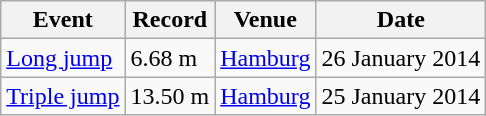<table class="wikitable">
<tr>
<th>Event</th>
<th>Record</th>
<th>Venue</th>
<th>Date</th>
</tr>
<tr>
<td><a href='#'>Long jump</a></td>
<td>6.68 m</td>
<td><a href='#'>Hamburg</a></td>
<td>26 January 2014</td>
</tr>
<tr>
<td><a href='#'>Triple jump</a></td>
<td>13.50 m</td>
<td><a href='#'>Hamburg</a></td>
<td>25 January 2014</td>
</tr>
</table>
